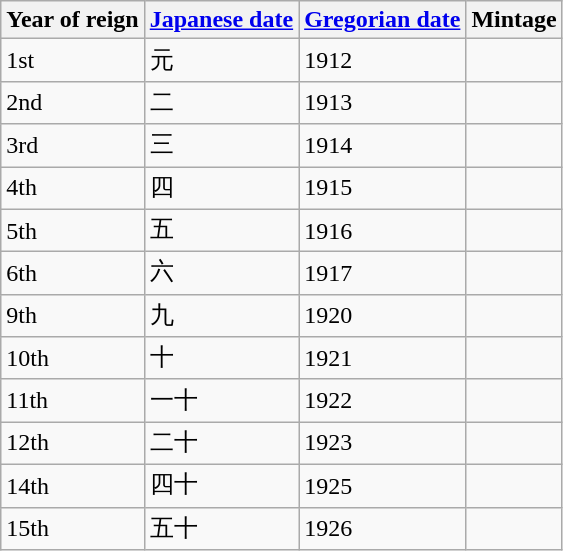<table class="wikitable sortable">
<tr>
<th>Year of reign</th>
<th class="unsortable"><a href='#'>Japanese date</a></th>
<th><a href='#'>Gregorian date</a></th>
<th>Mintage</th>
</tr>
<tr>
<td>1st</td>
<td>元</td>
<td>1912</td>
<td></td>
</tr>
<tr>
<td>2nd</td>
<td>二</td>
<td>1913</td>
<td></td>
</tr>
<tr>
<td>3rd</td>
<td>三</td>
<td>1914</td>
<td></td>
</tr>
<tr>
<td>4th</td>
<td>四</td>
<td>1915</td>
<td></td>
</tr>
<tr>
<td>5th</td>
<td>五</td>
<td>1916</td>
<td></td>
</tr>
<tr>
<td>6th</td>
<td>六</td>
<td>1917 </td>
<td></td>
</tr>
<tr>
<td>9th</td>
<td>九</td>
<td>1920 </td>
<td></td>
</tr>
<tr>
<td>10th</td>
<td>十</td>
<td>1921</td>
<td></td>
</tr>
<tr>
<td>11th</td>
<td>一十</td>
<td>1922</td>
<td></td>
</tr>
<tr>
<td>12th</td>
<td>二十</td>
<td>1923</td>
<td></td>
</tr>
<tr>
<td>14th</td>
<td>四十</td>
<td>1925</td>
<td></td>
</tr>
<tr>
<td>15th</td>
<td>五十</td>
<td>1926</td>
<td></td>
</tr>
</table>
